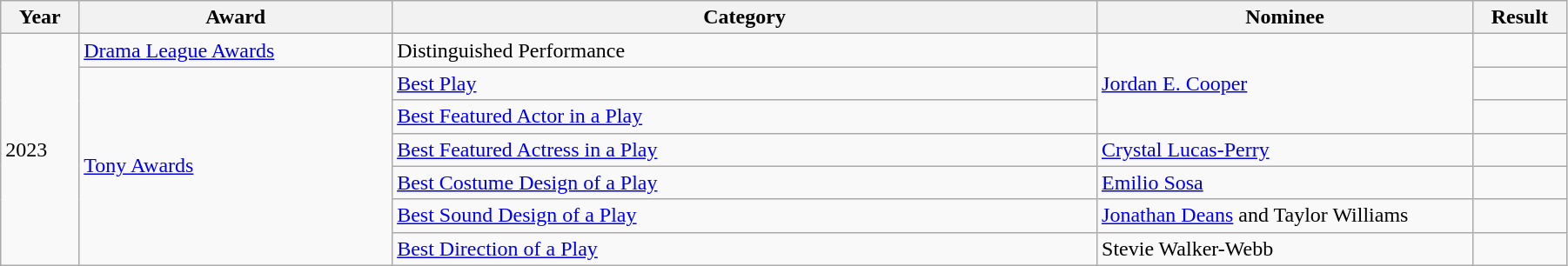<table class="wikitable" width="95%">
<tr>
<th width="5%">Year</th>
<th width="20%">Award</th>
<th width="45%">Category</th>
<th width="24%">Nominee</th>
<th width="10%">Result</th>
</tr>
<tr>
<td rowspan="7">2023</td>
<td><a href='#'>Drama League Awards</a></td>
<td>Distinguished Performance</td>
<td rowspan="3"><a href='#'>Jordan E. Cooper</a></td>
<td></td>
</tr>
<tr>
<td rowspan="6"><a href='#'>Tony Awards</a></td>
<td><a href='#'>Best Play</a></td>
<td></td>
</tr>
<tr>
<td><a href='#'>Best Featured Actor in a Play</a></td>
<td></td>
</tr>
<tr>
<td><a href='#'>Best Featured Actress in a Play</a></td>
<td><a href='#'>Crystal Lucas-Perry</a></td>
<td></td>
</tr>
<tr>
<td><a href='#'>Best Costume Design of a Play</a></td>
<td><a href='#'>Emilio Sosa</a></td>
<td></td>
</tr>
<tr>
<td><a href='#'>Best Sound Design of a Play</a></td>
<td><a href='#'>Jonathan Deans</a> and Taylor Williams</td>
<td></td>
</tr>
<tr>
<td><a href='#'>Best Direction of a Play</a></td>
<td>Stevie Walker-Webb</td>
<td></td>
</tr>
</table>
